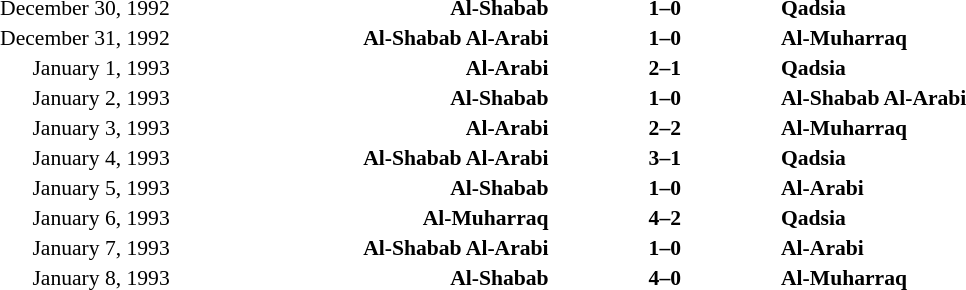<table width=100% cellspacing=1>
<tr>
<th width=10%></th>
<th width=20%></th>
<th width=12%></th>
<th width=20%></th>
<th></th>
</tr>
<tr>
</tr>
<tr style=font-size:90%>
<td align=right>December 30, 1992</td>
<td align=right><strong>Al-Shabab</strong></td>
<td align=center><strong>1–0</strong></td>
<td><strong>Qadsia</strong></td>
</tr>
<tr style=font-size:90%>
<td align=right>December 31, 1992</td>
<td align=right><strong>Al-Shabab Al-Arabi</strong></td>
<td align=center><strong>1–0</strong></td>
<td><strong>Al-Muharraq</strong></td>
</tr>
<tr style=font-size:90%>
<td align=right>January 1, 1993</td>
<td align=right><strong>Al-Arabi</strong></td>
<td align=center><strong>2–1</strong></td>
<td><strong>Qadsia</strong></td>
</tr>
<tr style=font-size:90%>
<td align=right>January 2, 1993</td>
<td align=right><strong>Al-Shabab</strong></td>
<td align=center><strong>1–0</strong></td>
<td><strong>Al-Shabab Al-Arabi</strong></td>
</tr>
<tr style=font-size:90%>
<td align=right>January 3, 1993</td>
<td align=right><strong>Al-Arabi</strong></td>
<td align=center><strong>2–2</strong></td>
<td><strong>Al-Muharraq</strong></td>
</tr>
<tr style=font-size:90%>
<td align=right>January 4, 1993</td>
<td align=right><strong>Al-Shabab Al-Arabi</strong></td>
<td align=center><strong>3–1</strong></td>
<td><strong>Qadsia</strong></td>
</tr>
<tr style=font-size:90%>
<td align=right>January 5, 1993</td>
<td align=right><strong>Al-Shabab</strong></td>
<td align=center><strong>1–0</strong></td>
<td><strong>Al-Arabi</strong></td>
</tr>
<tr style=font-size:90%>
<td align=right>January 6, 1993</td>
<td align=right><strong>Al-Muharraq</strong></td>
<td align=center><strong>4–2</strong></td>
<td><strong>Qadsia</strong></td>
</tr>
<tr style=font-size:90%>
<td align=right>January 7, 1993</td>
<td align=right><strong>Al-Shabab Al-Arabi</strong></td>
<td align=center><strong>1–0</strong></td>
<td><strong>Al-Arabi</strong></td>
</tr>
<tr style=font-size:90%>
<td align=right>January 8, 1993</td>
<td align=right><strong>Al-Shabab</strong></td>
<td align=center><strong>4–0</strong></td>
<td><strong>Al-Muharraq</strong></td>
</tr>
</table>
